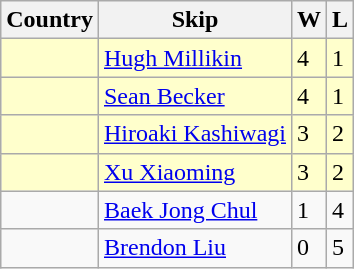<table class="wikitable">
<tr>
<th>Country</th>
<th>Skip</th>
<th>W</th>
<th>L</th>
</tr>
<tr bgcolor=#ffffcc>
<td></td>
<td><a href='#'>Hugh Millikin</a></td>
<td>4</td>
<td>1</td>
</tr>
<tr bgcolor=#ffffcc>
<td></td>
<td><a href='#'>Sean Becker</a></td>
<td>4</td>
<td>1</td>
</tr>
<tr bgcolor=#ffffcc>
<td></td>
<td><a href='#'>Hiroaki Kashiwagi</a></td>
<td>3</td>
<td>2</td>
</tr>
<tr bgcolor=#ffffcc>
<td></td>
<td><a href='#'>Xu Xiaoming</a></td>
<td>3</td>
<td>2</td>
</tr>
<tr>
<td></td>
<td><a href='#'>Baek Jong Chul</a></td>
<td>1</td>
<td>4</td>
</tr>
<tr>
<td></td>
<td><a href='#'>Brendon Liu</a></td>
<td>0</td>
<td>5</td>
</tr>
</table>
